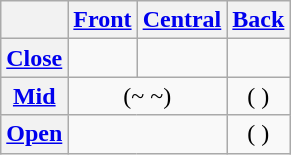<table class="wikitable" style="text-align:center">
<tr>
<th></th>
<th><a href='#'>Front</a></th>
<th><a href='#'>Central</a></th>
<th><a href='#'>Back</a></th>
</tr>
<tr>
<th><a href='#'>Close</a></th>
<td> </td>
<td></td>
<td> </td>
</tr>
<tr>
<th><a href='#'>Mid</a></th>
<td colspan=2>(~ ~)</td>
<td>( )</td>
</tr>
<tr>
<th><a href='#'>Open</a></th>
<td colspan=2> </td>
<td>( )</td>
</tr>
</table>
